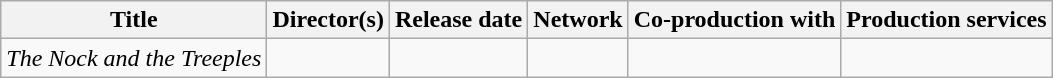<table class="wikitable sortable" style="text-align:center;">
<tr>
<th>Title</th>
<th>Director(s)</th>
<th>Release date</th>
<th>Network</th>
<th>Co-production with</th>
<th>Production services</th>
</tr>
<tr>
<td style="text-align:left;"><em>The Nock and the Treeples</em></td>
<td></td>
<td></td>
<td></td>
<td></td>
<td></td>
</tr>
</table>
